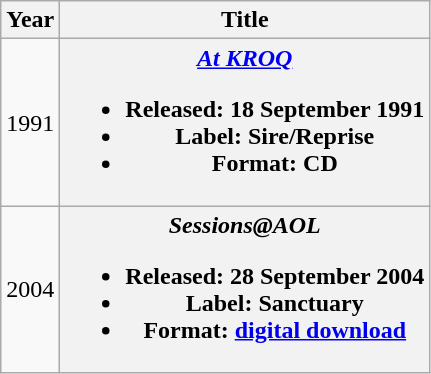<table class="wikitable plainrowheaders">
<tr>
<th scope="col">Year</th>
<th scope="col">Title</th>
</tr>
<tr align="center">
<td>1991</td>
<th scope="row"><em><a href='#'>At KROQ</a></em><br><ul><li>Released: 18 September 1991</li><li>Label: Sire/Reprise</li><li>Format: CD</li></ul></th>
</tr>
<tr align="center">
<td>2004</td>
<th scope="row"><em>Sessions@AOL</em><br><ul><li>Released: 28 September 2004</li><li>Label: Sanctuary</li><li>Format: <a href='#'>digital download</a></li></ul></th>
</tr>
</table>
